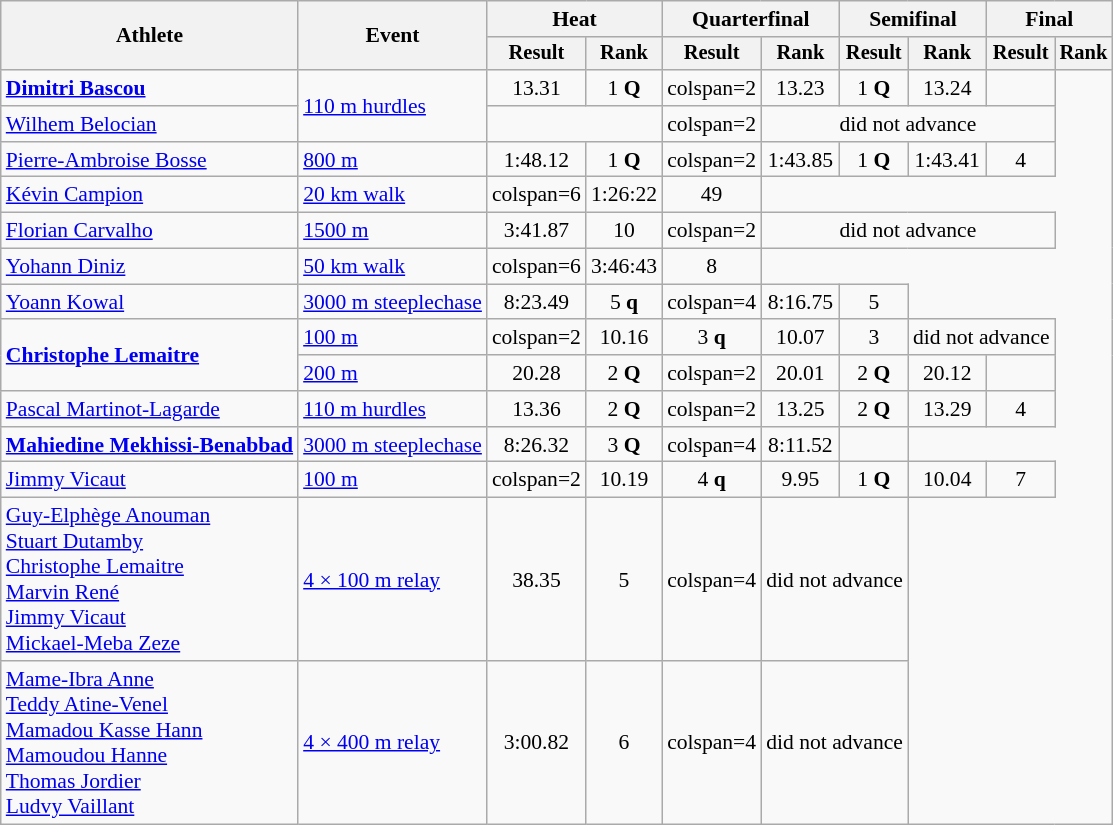<table class="wikitable" style="font-size:90%">
<tr>
<th rowspan="2">Athlete</th>
<th rowspan="2">Event</th>
<th colspan="2">Heat</th>
<th colspan="2">Quarterfinal</th>
<th colspan="2">Semifinal</th>
<th colspan="2">Final</th>
</tr>
<tr style="font-size:95%">
<th>Result</th>
<th>Rank</th>
<th>Result</th>
<th>Rank</th>
<th>Result</th>
<th>Rank</th>
<th>Result</th>
<th>Rank</th>
</tr>
<tr align=center>
<td align=left><strong><a href='#'>Dimitri Bascou</a></strong></td>
<td style="text-align:left;" rowspan="2"><a href='#'>110 m hurdles</a></td>
<td>13.31</td>
<td>1 <strong>Q</strong></td>
<td>colspan=2 </td>
<td>13.23</td>
<td>1 <strong>Q</strong></td>
<td>13.24</td>
<td></td>
</tr>
<tr align=center>
<td align=left><a href='#'>Wilhem Belocian</a></td>
<td colspan=2></td>
<td>colspan=2 </td>
<td colspan=4>did not advance</td>
</tr>
<tr align=center>
<td align=left><a href='#'>Pierre-Ambroise Bosse</a></td>
<td align=left><a href='#'>800 m</a></td>
<td>1:48.12</td>
<td>1 <strong>Q</strong></td>
<td>colspan=2 </td>
<td>1:43.85</td>
<td>1 <strong>Q</strong></td>
<td>1:43.41</td>
<td>4</td>
</tr>
<tr align=center>
<td align=left><a href='#'>Kévin Campion</a></td>
<td align=left><a href='#'>20 km walk</a></td>
<td>colspan=6 </td>
<td>1:26:22</td>
<td>49</td>
</tr>
<tr align=center>
<td align=left><a href='#'>Florian Carvalho</a></td>
<td align=left><a href='#'>1500 m</a></td>
<td>3:41.87</td>
<td>10</td>
<td>colspan=2 </td>
<td colspan=4>did not advance</td>
</tr>
<tr align=center>
<td align=left><a href='#'>Yohann Diniz</a></td>
<td align=left><a href='#'>50 km walk</a></td>
<td>colspan=6 </td>
<td>3:46:43</td>
<td>8</td>
</tr>
<tr align=center>
<td align=left><a href='#'>Yoann Kowal</a></td>
<td align=left><a href='#'>3000 m steeplechase</a></td>
<td>8:23.49</td>
<td>5 <strong>q</strong></td>
<td>colspan=4 </td>
<td>8:16.75</td>
<td>5</td>
</tr>
<tr align=center>
<td style="text-align:left;" rowspan="2"><strong><a href='#'>Christophe Lemaitre</a></strong></td>
<td align=left><a href='#'>100 m</a></td>
<td>colspan=2 </td>
<td>10.16</td>
<td>3 <strong>q</strong></td>
<td>10.07</td>
<td>3</td>
<td colspan=2>did not advance</td>
</tr>
<tr align=center>
<td align=left><a href='#'>200 m</a></td>
<td>20.28</td>
<td>2 <strong>Q</strong></td>
<td>colspan=2 </td>
<td>20.01</td>
<td>2 <strong>Q</strong></td>
<td>20.12</td>
<td></td>
</tr>
<tr align=center>
<td align=left><a href='#'>Pascal Martinot-Lagarde</a></td>
<td align=left><a href='#'>110 m hurdles</a></td>
<td>13.36</td>
<td>2 <strong>Q</strong></td>
<td>colspan=2 </td>
<td>13.25</td>
<td>2 <strong>Q</strong></td>
<td>13.29</td>
<td>4</td>
</tr>
<tr align=center>
<td align=left><strong><a href='#'>Mahiedine Mekhissi-Benabbad</a></strong></td>
<td align=left><a href='#'>3000 m steeplechase</a></td>
<td>8:26.32</td>
<td>3 <strong>Q</strong></td>
<td>colspan=4 </td>
<td>8:11.52</td>
<td></td>
</tr>
<tr align=center>
<td align=left><a href='#'>Jimmy Vicaut</a></td>
<td align=left><a href='#'>100 m</a></td>
<td>colspan=2 </td>
<td>10.19</td>
<td>4 <strong>q</strong></td>
<td>9.95</td>
<td>1 <strong>Q</strong></td>
<td>10.04</td>
<td>7</td>
</tr>
<tr align=center>
<td align=left><a href='#'>Guy-Elphège Anouman</a><br><a href='#'>Stuart Dutamby</a><br><a href='#'>Christophe Lemaitre</a><br><a href='#'>Marvin René</a><br><a href='#'>Jimmy Vicaut</a><br><a href='#'>Mickael-Meba Zeze</a></td>
<td align=left><a href='#'>4 × 100 m relay</a></td>
<td>38.35</td>
<td>5</td>
<td>colspan=4 </td>
<td colspan=2>did not advance</td>
</tr>
<tr align=center>
<td align=left><a href='#'>Mame-Ibra Anne</a><br><a href='#'>Teddy Atine-Venel</a><br><a href='#'>Mamadou Kasse Hann</a><br><a href='#'>Mamoudou Hanne</a><br><a href='#'>Thomas Jordier</a><br><a href='#'>Ludvy Vaillant</a></td>
<td align=left><a href='#'>4 × 400 m relay</a></td>
<td>3:00.82</td>
<td>6</td>
<td>colspan=4 </td>
<td colspan=2>did not advance</td>
</tr>
</table>
